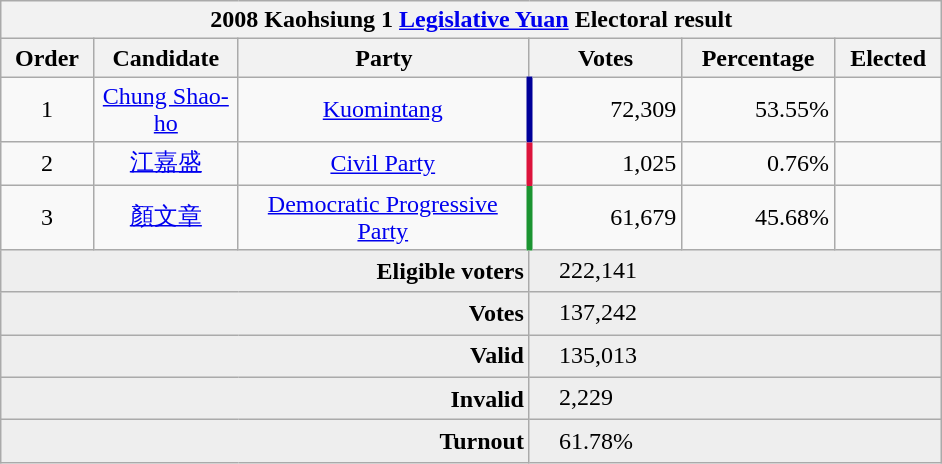<table class="wikitable collapsible" style="text-align:center">
<tr>
<th colspan="7" width=620px>2008 Kaohsiung 1 <a href='#'>Legislative Yuan</a> Electoral result</th>
</tr>
<tr>
<th width=35>Order</th>
<th width=55>Candidate</th>
<th width=150>Party</th>
<th width=75>Votes</th>
<th width=75>Percentage</th>
<th width=49>Elected</th>
</tr>
<tr>
<td>1</td>
<td><a href='#'>Chung Shao-ho</a></td>
<td><a href='#'>Kuomintang</a></td>
<td style="border-left:4px solid #000099;" align="right">72,309</td>
<td align="right">53.55%</td>
<td align="center"></td>
</tr>
<tr>
<td>2</td>
<td><a href='#'>江嘉盛</a></td>
<td><a href='#'>Civil Party</a></td>
<td style="border-left:4px solid#DC143C;" align="right">1,025</td>
<td align="right">0.76%</td>
<td align="center"></td>
</tr>
<tr>
<td>3</td>
<td><a href='#'>顏文章</a></td>
<td><a href='#'>Democratic Progressive Party</a></td>
<td style="border-left:4px solid#1B9431;" align="right">61,679</td>
<td align="right">45.68%</td>
<td align="center"></td>
</tr>
<tr bgcolor=EEEEEE>
<td colspan="3" align="right"><strong>Eligible voters</strong></td>
<td colspan="3" align="left">　222,141</td>
</tr>
<tr bgcolor=EEEEEE>
<td colspan="3" align="right"><strong>Votes</strong></td>
<td colspan="3" align="left">　137,242</td>
</tr>
<tr bgcolor=EEEEEE>
<td colspan="3" align="right"><strong>Valid</strong></td>
<td colspan="3" align="left">　135,013</td>
</tr>
<tr bgcolor=EEEEEE>
<td colspan="3" align="right"><strong>Invalid</strong></td>
<td colspan="3" align="left">　2,229</td>
</tr>
<tr bgcolor=EEEEEE>
<td colspan="3" align="right"><strong>Turnout</strong></td>
<td colspan="3" align="left">　61.78%</td>
</tr>
</table>
